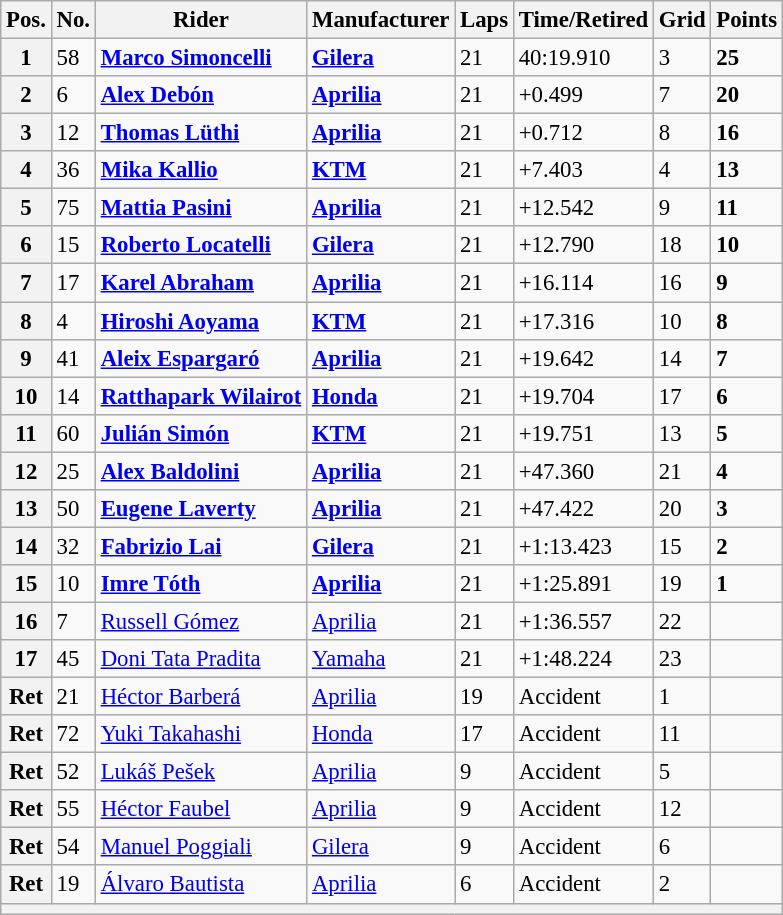<table class="wikitable" style="font-size: 95%;">
<tr>
<th>Pos.</th>
<th>No.</th>
<th>Rider</th>
<th>Manufacturer</th>
<th>Laps</th>
<th>Time/Retired</th>
<th>Grid</th>
<th>Points</th>
</tr>
<tr>
<th>1</th>
<td>58</td>
<td> <strong><a href='#'>Marco Simoncelli</a></strong></td>
<td><strong><a href='#'>Gilera</a></strong></td>
<td>21</td>
<td>40:19.910</td>
<td>3</td>
<td><strong>25</strong></td>
</tr>
<tr>
<th>2</th>
<td>6</td>
<td> <strong><a href='#'>Alex Debón</a></strong></td>
<td><strong><a href='#'>Aprilia</a></strong></td>
<td>21</td>
<td>+0.499</td>
<td>7</td>
<td><strong>20</strong></td>
</tr>
<tr>
<th>3</th>
<td>12</td>
<td> <strong><a href='#'>Thomas Lüthi</a></strong></td>
<td><strong><a href='#'>Aprilia</a></strong></td>
<td>21</td>
<td>+0.712</td>
<td>8</td>
<td><strong>16</strong></td>
</tr>
<tr>
<th>4</th>
<td>36</td>
<td> <strong><a href='#'>Mika Kallio</a></strong></td>
<td><strong><a href='#'>KTM</a></strong></td>
<td>21</td>
<td>+7.403</td>
<td>4</td>
<td><strong>13</strong></td>
</tr>
<tr>
<th>5</th>
<td>75</td>
<td> <strong><a href='#'>Mattia Pasini</a></strong></td>
<td><strong><a href='#'>Aprilia</a></strong></td>
<td>21</td>
<td>+12.542</td>
<td>9</td>
<td><strong>11</strong></td>
</tr>
<tr>
<th>6</th>
<td>15</td>
<td> <strong><a href='#'>Roberto Locatelli</a></strong></td>
<td><strong><a href='#'>Gilera</a></strong></td>
<td>21</td>
<td>+12.790</td>
<td>18</td>
<td><strong>10</strong></td>
</tr>
<tr>
<th>7</th>
<td>17</td>
<td> <strong><a href='#'>Karel Abraham</a></strong></td>
<td><strong><a href='#'>Aprilia</a></strong></td>
<td>21</td>
<td>+16.114</td>
<td>16</td>
<td><strong>9</strong></td>
</tr>
<tr>
<th>8</th>
<td>4</td>
<td> <strong><a href='#'>Hiroshi Aoyama</a></strong></td>
<td><strong><a href='#'>KTM</a></strong></td>
<td>21</td>
<td>+17.316</td>
<td>10</td>
<td><strong>8</strong></td>
</tr>
<tr>
<th>9</th>
<td>41</td>
<td> <strong><a href='#'>Aleix Espargaró</a></strong></td>
<td><strong><a href='#'>Aprilia</a></strong></td>
<td>21</td>
<td>+19.642</td>
<td>14</td>
<td><strong>7</strong></td>
</tr>
<tr>
<th>10</th>
<td>14</td>
<td> <strong><a href='#'>Ratthapark Wilairot</a></strong></td>
<td><strong><a href='#'>Honda</a></strong></td>
<td>21</td>
<td>+19.704</td>
<td>17</td>
<td><strong>6</strong></td>
</tr>
<tr>
<th>11</th>
<td>60</td>
<td> <strong><a href='#'>Julián Simón</a></strong></td>
<td><strong><a href='#'>KTM</a></strong></td>
<td>21</td>
<td>+19.751</td>
<td>13</td>
<td><strong>5</strong></td>
</tr>
<tr>
<th>12</th>
<td>25</td>
<td> <strong><a href='#'>Alex Baldolini</a></strong></td>
<td><strong><a href='#'>Aprilia</a></strong></td>
<td>21</td>
<td>+47.360</td>
<td>21</td>
<td><strong>4</strong></td>
</tr>
<tr>
<th>13</th>
<td>50</td>
<td> <strong><a href='#'>Eugene Laverty</a></strong></td>
<td><strong><a href='#'>Aprilia</a></strong></td>
<td>21</td>
<td>+47.422</td>
<td>20</td>
<td><strong>3</strong></td>
</tr>
<tr>
<th>14</th>
<td>32</td>
<td> <strong><a href='#'>Fabrizio Lai</a></strong></td>
<td><strong><a href='#'>Gilera</a></strong></td>
<td>21</td>
<td>+1:13.423</td>
<td>15</td>
<td><strong>2</strong></td>
</tr>
<tr>
<th>15</th>
<td>10</td>
<td> <strong><a href='#'>Imre Tóth</a></strong></td>
<td><strong><a href='#'>Aprilia</a></strong></td>
<td>21</td>
<td>+1:25.891</td>
<td>19</td>
<td><strong>1</strong></td>
</tr>
<tr>
<th>16</th>
<td>7</td>
<td> <a href='#'>Russell Gómez</a></td>
<td><a href='#'>Aprilia</a></td>
<td>21</td>
<td>+1:36.557</td>
<td>22</td>
<td></td>
</tr>
<tr>
<th>17</th>
<td>45</td>
<td> <a href='#'>Doni Tata Pradita</a></td>
<td><a href='#'>Yamaha</a></td>
<td>21</td>
<td>+1:48.224</td>
<td>23</td>
<td></td>
</tr>
<tr>
<th>Ret</th>
<td>21</td>
<td> <a href='#'>Héctor Barberá</a></td>
<td><a href='#'>Aprilia</a></td>
<td>19</td>
<td>Accident</td>
<td>1</td>
<td></td>
</tr>
<tr>
<th>Ret</th>
<td>72</td>
<td> <a href='#'>Yuki Takahashi</a></td>
<td><a href='#'>Honda</a></td>
<td>17</td>
<td>Accident</td>
<td>11</td>
<td></td>
</tr>
<tr>
<th>Ret</th>
<td>52</td>
<td> <a href='#'>Lukáš Pešek</a></td>
<td><a href='#'>Aprilia</a></td>
<td>9</td>
<td>Accident</td>
<td>5</td>
<td></td>
</tr>
<tr>
<th>Ret</th>
<td>55</td>
<td> <a href='#'>Héctor Faubel</a></td>
<td><a href='#'>Aprilia</a></td>
<td>9</td>
<td>Accident</td>
<td>12</td>
<td></td>
</tr>
<tr>
<th>Ret</th>
<td>54</td>
<td> <a href='#'>Manuel Poggiali</a></td>
<td><a href='#'>Gilera</a></td>
<td>9</td>
<td>Accident</td>
<td>6</td>
<td></td>
</tr>
<tr>
<th>Ret</th>
<td>19</td>
<td> <a href='#'>Álvaro Bautista</a></td>
<td><a href='#'>Aprilia</a></td>
<td>6</td>
<td>Accident</td>
<td>2</td>
<td></td>
</tr>
<tr>
<th colspan=8></th>
</tr>
</table>
